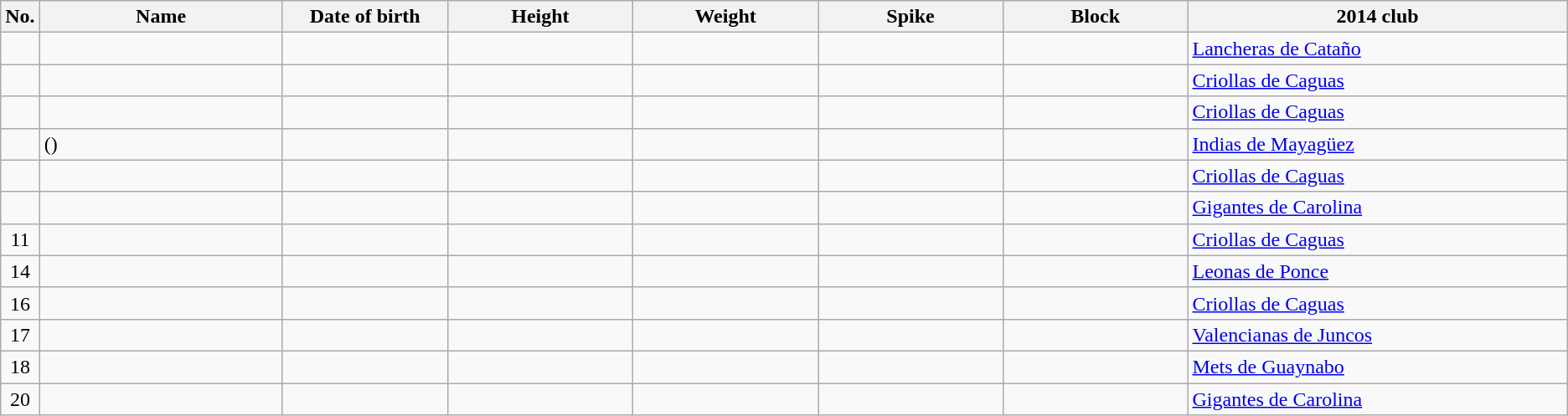<table class="wikitable sortable" style="font-size:100%; text-align:center;">
<tr>
<th>No.</th>
<th style="width:12em">Name</th>
<th style="width:8em">Date of birth</th>
<th style="width:9em">Height</th>
<th style="width:9em">Weight</th>
<th style="width:9em">Spike</th>
<th style="width:9em">Block</th>
<th style="width:19em">2014 club</th>
</tr>
<tr>
<td></td>
<td align=left></td>
<td align=right></td>
<td></td>
<td></td>
<td></td>
<td></td>
<td align=left> <a href='#'>Lancheras de Cataño</a></td>
</tr>
<tr>
<td></td>
<td align=left></td>
<td align=right></td>
<td></td>
<td></td>
<td></td>
<td></td>
<td align=left> <a href='#'>Criollas de Caguas</a></td>
</tr>
<tr>
<td></td>
<td align=left></td>
<td align=right></td>
<td></td>
<td></td>
<td></td>
<td></td>
<td align=left> <a href='#'>Criollas de Caguas</a></td>
</tr>
<tr>
<td></td>
<td align=left> ()</td>
<td align=right></td>
<td></td>
<td></td>
<td></td>
<td></td>
<td align=left> <a href='#'>Indias de Mayagüez</a></td>
</tr>
<tr>
<td></td>
<td align=left></td>
<td align=right></td>
<td></td>
<td></td>
<td></td>
<td></td>
<td align=left> <a href='#'>Criollas de Caguas</a></td>
</tr>
<tr>
<td></td>
<td align=left></td>
<td align=right></td>
<td></td>
<td></td>
<td></td>
<td></td>
<td align=left> <a href='#'>Gigantes de Carolina</a></td>
</tr>
<tr>
<td>11</td>
<td align=left></td>
<td align=right></td>
<td></td>
<td></td>
<td></td>
<td></td>
<td align=left> <a href='#'>Criollas de Caguas</a></td>
</tr>
<tr>
<td>14</td>
<td align=left></td>
<td align=right></td>
<td></td>
<td></td>
<td></td>
<td></td>
<td align=left> <a href='#'>Leonas de Ponce</a></td>
</tr>
<tr>
<td>16</td>
<td align=left></td>
<td align=right></td>
<td></td>
<td></td>
<td></td>
<td></td>
<td align=left> <a href='#'>Criollas de Caguas</a></td>
</tr>
<tr>
<td>17</td>
<td align=left></td>
<td align=right></td>
<td></td>
<td></td>
<td></td>
<td></td>
<td align=left> <a href='#'>Valencianas de Juncos</a></td>
</tr>
<tr>
<td>18</td>
<td align=left></td>
<td align=right></td>
<td></td>
<td></td>
<td></td>
<td></td>
<td align=left> <a href='#'>Mets de Guaynabo</a></td>
</tr>
<tr>
<td>20</td>
<td align=left></td>
<td align=right></td>
<td></td>
<td></td>
<td></td>
<td></td>
<td align=left> <a href='#'>Gigantes de Carolina</a></td>
</tr>
</table>
